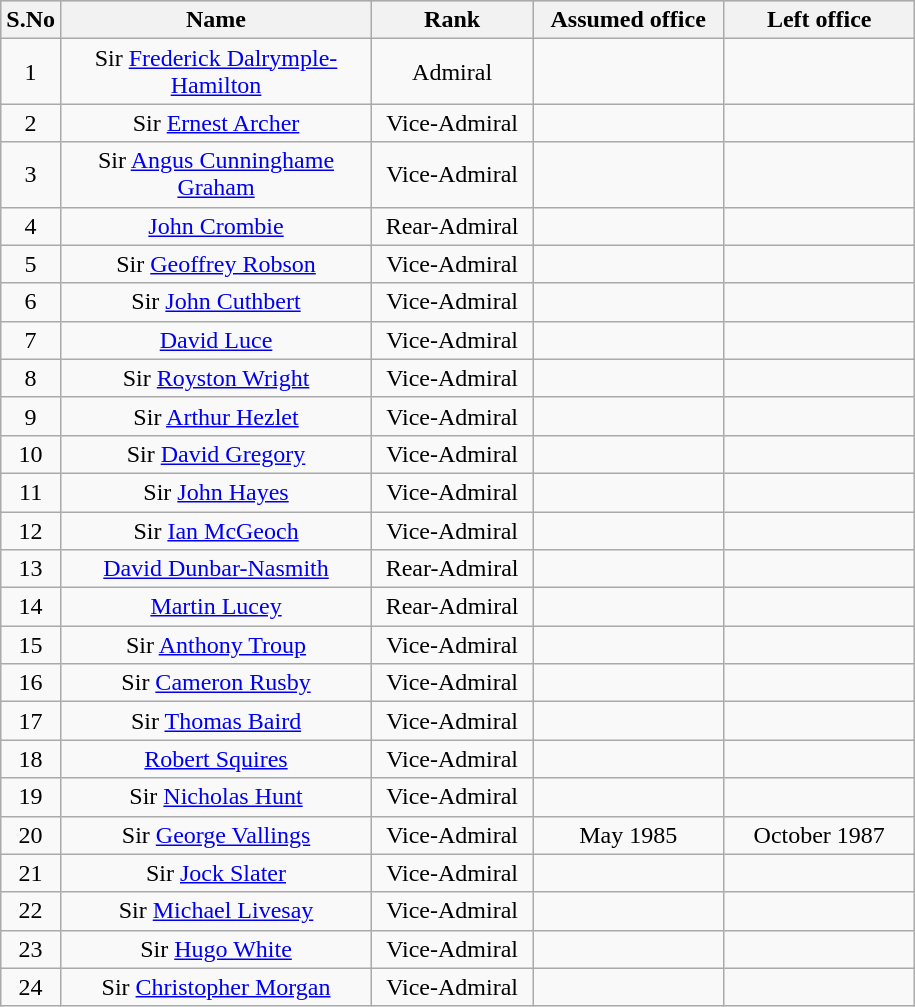<table class="wikitable sortable" style="text-align:center">
<tr style="background:#cccccc">
<th scope="col" style="width: 10px;">S.No</th>
<th scope="col" style="width: 200px;">Name</th>
<th scope="col" style="width: 100px;">Rank</th>
<th scope="col" style="width: 120px;">Assumed office</th>
<th scope="col" style="width: 120px;">Left office</th>
</tr>
<tr>
<td>1</td>
<td>Sir <a href='#'>Frederick Dalrymple-Hamilton</a></td>
<td>Admiral</td>
<td></td>
<td></td>
</tr>
<tr>
<td>2</td>
<td>Sir <a href='#'>Ernest Archer</a></td>
<td>Vice-Admiral</td>
<td></td>
<td></td>
</tr>
<tr>
<td>3</td>
<td>Sir <a href='#'>Angus Cunninghame Graham</a></td>
<td>Vice-Admiral</td>
<td></td>
<td></td>
</tr>
<tr>
<td>4</td>
<td><a href='#'>John Crombie</a></td>
<td>Rear-Admiral</td>
<td></td>
<td></td>
</tr>
<tr>
<td>5</td>
<td>Sir <a href='#'>Geoffrey Robson</a></td>
<td>Vice-Admiral</td>
<td></td>
<td></td>
</tr>
<tr>
<td>6</td>
<td>Sir <a href='#'>John Cuthbert</a></td>
<td>Vice-Admiral</td>
<td></td>
<td></td>
</tr>
<tr>
<td>7</td>
<td><a href='#'>David Luce</a></td>
<td>Vice-Admiral</td>
<td></td>
<td></td>
</tr>
<tr>
<td>8</td>
<td>Sir <a href='#'>Royston Wright</a></td>
<td>Vice-Admiral</td>
<td></td>
<td></td>
</tr>
<tr>
<td>9</td>
<td>Sir <a href='#'>Arthur Hezlet</a></td>
<td>Vice-Admiral</td>
<td></td>
<td></td>
</tr>
<tr>
<td>10</td>
<td>Sir <a href='#'>David Gregory</a></td>
<td>Vice-Admiral</td>
<td></td>
<td></td>
</tr>
<tr>
<td>11</td>
<td>Sir <a href='#'>John Hayes</a></td>
<td>Vice-Admiral</td>
<td></td>
<td></td>
</tr>
<tr>
<td>12</td>
<td>Sir <a href='#'>Ian McGeoch</a></td>
<td>Vice-Admiral</td>
<td></td>
<td></td>
</tr>
<tr>
<td>13</td>
<td><a href='#'>David Dunbar-Nasmith</a></td>
<td>Rear-Admiral</td>
<td></td>
<td></td>
</tr>
<tr>
<td>14</td>
<td><a href='#'>Martin Lucey</a></td>
<td>Rear-Admiral</td>
<td></td>
<td></td>
</tr>
<tr>
<td>15</td>
<td>Sir <a href='#'>Anthony Troup</a></td>
<td>Vice-Admiral</td>
<td></td>
<td></td>
</tr>
<tr>
<td>16</td>
<td>Sir <a href='#'>Cameron Rusby</a></td>
<td>Vice-Admiral</td>
<td></td>
<td></td>
</tr>
<tr>
<td>17</td>
<td>Sir <a href='#'>Thomas Baird</a></td>
<td>Vice-Admiral</td>
<td></td>
<td></td>
</tr>
<tr>
<td>18</td>
<td><a href='#'>Robert Squires</a></td>
<td>Vice-Admiral</td>
<td></td>
<td></td>
</tr>
<tr>
<td>19</td>
<td>Sir <a href='#'>Nicholas Hunt</a></td>
<td>Vice-Admiral</td>
<td></td>
<td></td>
</tr>
<tr>
<td>20</td>
<td>Sir <a href='#'>George Vallings</a></td>
<td>Vice-Admiral</td>
<td>May 1985</td>
<td>October 1987</td>
</tr>
<tr>
<td>21</td>
<td>Sir <a href='#'>Jock Slater</a></td>
<td>Vice-Admiral</td>
<td></td>
<td></td>
</tr>
<tr>
<td>22</td>
<td>Sir <a href='#'>Michael Livesay</a></td>
<td>Vice-Admiral</td>
<td></td>
<td></td>
</tr>
<tr>
<td>23</td>
<td>Sir <a href='#'>Hugo White</a></td>
<td>Vice-Admiral</td>
<td></td>
<td></td>
</tr>
<tr>
<td>24</td>
<td>Sir <a href='#'>Christopher Morgan</a></td>
<td>Vice-Admiral</td>
<td></td>
<td></td>
</tr>
</table>
